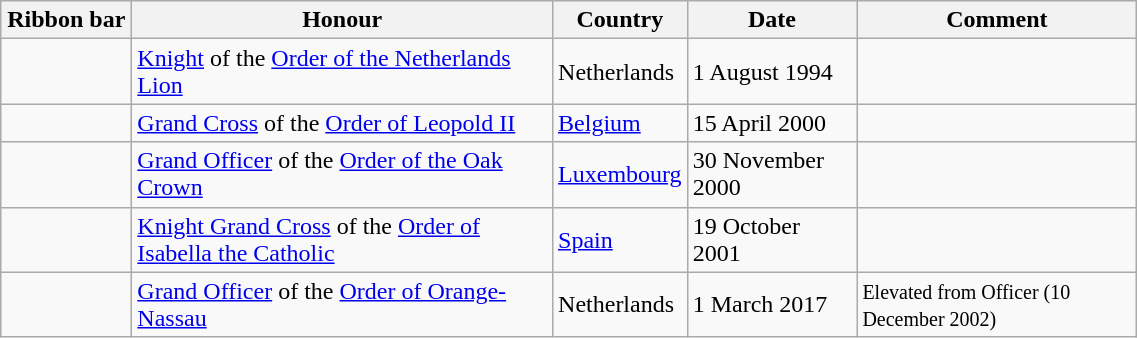<table class="wikitable" style="width:60%;">
<tr>
<th style="width:80px;">Ribbon bar</th>
<th>Honour</th>
<th>Country</th>
<th>Date</th>
<th>Comment</th>
</tr>
<tr>
<td></td>
<td><a href='#'>Knight</a> of the <a href='#'>Order of the Netherlands Lion</a></td>
<td>Netherlands</td>
<td>1 August 1994</td>
<td></td>
</tr>
<tr>
<td></td>
<td><a href='#'>Grand Cross</a> of the <a href='#'>Order of Leopold II</a></td>
<td><a href='#'>Belgium</a></td>
<td>15 April 2000</td>
<td></td>
</tr>
<tr>
<td></td>
<td><a href='#'>Grand Officer</a> of the <a href='#'>Order of the Oak Crown</a></td>
<td><a href='#'>Luxembourg</a></td>
<td>30 November 2000</td>
<td></td>
</tr>
<tr>
<td></td>
<td><a href='#'>Knight Grand Cross</a> of the <a href='#'>Order of Isabella the Catholic</a></td>
<td><a href='#'>Spain</a></td>
<td>19 October 2001</td>
<td></td>
</tr>
<tr>
<td></td>
<td><a href='#'>Grand Officer</a> of the <a href='#'>Order of Orange-Nassau</a></td>
<td>Netherlands</td>
<td>1 March 2017</td>
<td><small>Elevated from Officer (10 December 2002)</small></td>
</tr>
</table>
